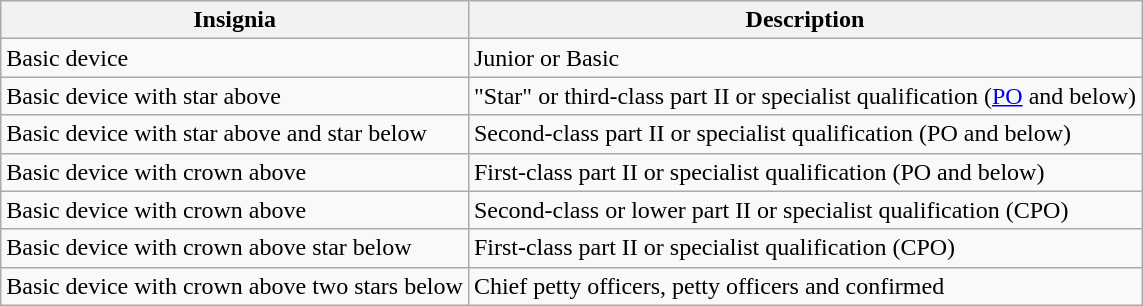<table class="wikitable">
<tr>
<th>Insignia</th>
<th>Description</th>
</tr>
<tr>
<td>Basic device</td>
<td>Junior or Basic</td>
</tr>
<tr>
<td>Basic device with star above</td>
<td>"Star" or third-class part II or specialist qualification (<a href='#'>PO</a> and below)</td>
</tr>
<tr>
<td>Basic device with star above and star below</td>
<td>Second-class part II or specialist qualification (PO and below)</td>
</tr>
<tr>
<td>Basic device with crown above</td>
<td>First-class part II or specialist qualification (PO and below)</td>
</tr>
<tr>
<td>Basic device with crown above</td>
<td>Second-class or lower part II or specialist qualification (CPO)</td>
</tr>
<tr>
<td>Basic device with crown above star below</td>
<td>First-class part II or specialist qualification (CPO)</td>
</tr>
<tr>
<td>Basic device with crown above two stars below</td>
<td>Chief petty officers, petty officers and confirmed</td>
</tr>
</table>
